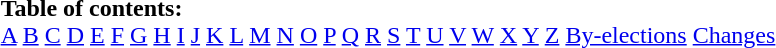<table border="0" id="toc" style="margin: 0 auto;" align=center>
<tr>
<td><strong>Table of contents:</strong><br><a href='#'>A</a> <a href='#'>B</a> <a href='#'>C</a> <a href='#'>D</a> <a href='#'>E</a> <a href='#'>F</a> <a href='#'>G</a> <a href='#'>H</a> <a href='#'>I</a> <a href='#'>J</a> <a href='#'>K</a> <a href='#'>L</a> <a href='#'>M</a> <a href='#'>N</a> <a href='#'>O</a> <a href='#'>P</a> <a href='#'>Q</a> <a href='#'>R</a> <a href='#'>S</a> <a href='#'>T</a> <a href='#'>U</a> <a href='#'>V</a> <a href='#'>W</a> <a href='#'>X</a> <a href='#'>Y</a> <a href='#'>Z</a> <a href='#'>By-elections</a> <a href='#'>Changes</a></td>
</tr>
</table>
